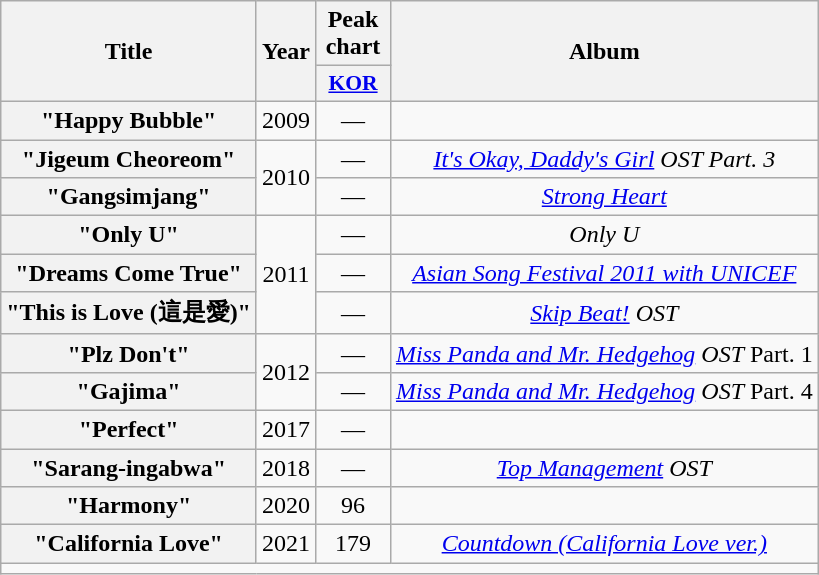<table class="wikitable plainrowheaders" style="text-align:center";>
<tr>
<th scope="col" rowspan="2">Title</th>
<th scope="col" rowspan="2">Year</th>
<th scope="col">Peak chart</th>
<th scope="col" rowspan="2">Album</th>
</tr>
<tr>
<th scope="col" style="width:3em;font-size:90%;"><a href='#'>KOR</a><br></th>
</tr>
<tr>
<th scope="row">"Happy Bubble"</th>
<td>2009</td>
<td>—</td>
<td></td>
</tr>
<tr>
<th scope="row">"Jigeum Cheoreom"</th>
<td rowspan="2">2010</td>
<td>—</td>
<td><em><a href='#'>It's Okay, Daddy's Girl</a> OST Part. 3</em></td>
</tr>
<tr>
<th scope="row">"Gangsimjang"</th>
<td>—</td>
<td><em><a href='#'>Strong Heart</a></em></td>
</tr>
<tr>
<th scope="row">"Only U"</th>
<td rowspan="3">2011</td>
<td>—</td>
<td><em>Only U</em></td>
</tr>
<tr>
<th scope="row">"Dreams Come True"</th>
<td>—</td>
<td><em><a href='#'>Asian Song Festival 2011 with UNICEF</a></em></td>
</tr>
<tr>
<th scope="row">"This is Love (這是愛)"</th>
<td>—</td>
<td><em><a href='#'>Skip Beat!</a> OST</em></td>
</tr>
<tr>
<th scope="row">"Plz Don't"</th>
<td rowspan=2>2012</td>
<td>—</td>
<td><em><a href='#'>Miss Panda and Mr. Hedgehog</a> OST</em> Part. 1</td>
</tr>
<tr>
<th scope="row">"Gajima"</th>
<td>—</td>
<td><em><a href='#'>Miss Panda and Mr. Hedgehog</a> OST</em> Part. 4</td>
</tr>
<tr>
<th scope="row">"Perfect"<br></th>
<td>2017</td>
<td>—</td>
<td></td>
</tr>
<tr>
<th scope="row">"Sarang-ingabwa"</th>
<td>2018</td>
<td>—</td>
<td><em><a href='#'>Top Management</a> OST</em></td>
</tr>
<tr>
<th scope="row">"Harmony"</th>
<td>2020</td>
<td>96</td>
<td></td>
</tr>
<tr>
<th scope="row">"California Love"</th>
<td>2021</td>
<td>179</td>
<td><em><a href='#'>Countdown (California Love ver.)</a></em></td>
</tr>
<tr>
<td colspan="5"></td>
</tr>
</table>
